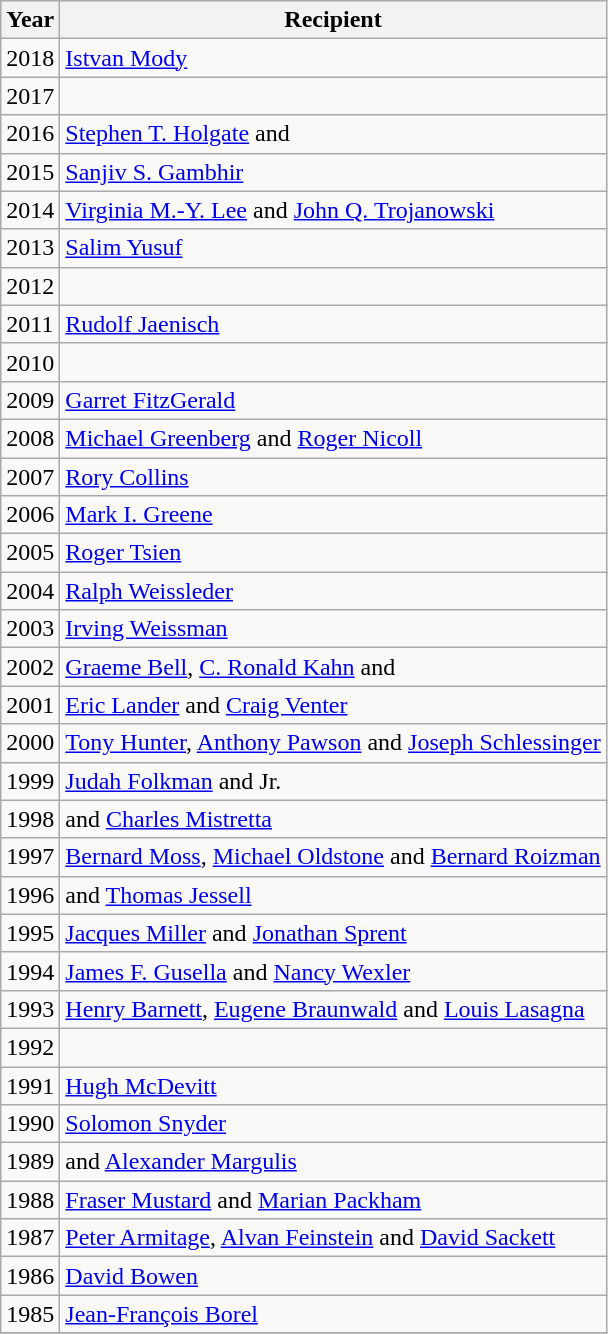<table class="wikitable">
<tr>
<th>Year</th>
<th>Recipient</th>
</tr>
<tr>
<td>2018</td>
<td><a href='#'>Istvan Mody</a></td>
</tr>
<tr>
<td>2017</td>
<td></td>
</tr>
<tr>
<td>2016</td>
<td><a href='#'>Stephen T. Holgate</a> and </td>
</tr>
<tr>
<td>2015</td>
<td><a href='#'>Sanjiv S. Gambhir</a></td>
</tr>
<tr>
<td>2014</td>
<td><a href='#'>Virginia M.-Y. Lee</a> and <a href='#'>John Q. Trojanowski</a></td>
</tr>
<tr>
<td>2013</td>
<td><a href='#'>Salim Yusuf</a></td>
</tr>
<tr>
<td>2012</td>
<td></td>
</tr>
<tr>
<td>2011</td>
<td><a href='#'>Rudolf Jaenisch</a></td>
</tr>
<tr>
<td>2010</td>
<td></td>
</tr>
<tr>
<td>2009</td>
<td><a href='#'>Garret FitzGerald</a></td>
</tr>
<tr>
<td>2008</td>
<td><a href='#'>Michael Greenberg</a> and <a href='#'>Roger Nicoll</a></td>
</tr>
<tr>
<td>2007</td>
<td><a href='#'>Rory Collins</a></td>
</tr>
<tr>
<td>2006</td>
<td><a href='#'>Mark I. Greene</a></td>
</tr>
<tr>
<td>2005</td>
<td><a href='#'>Roger Tsien</a></td>
</tr>
<tr>
<td>2004</td>
<td><a href='#'>Ralph Weissleder</a></td>
</tr>
<tr>
<td>2003</td>
<td><a href='#'>Irving Weissman</a></td>
</tr>
<tr>
<td>2002</td>
<td><a href='#'>Graeme Bell</a>, <a href='#'>C. Ronald Kahn</a> and </td>
</tr>
<tr>
<td>2001</td>
<td><a href='#'>Eric Lander</a> and <a href='#'>Craig Venter</a></td>
</tr>
<tr>
<td>2000</td>
<td><a href='#'>Tony Hunter</a>, <a href='#'>Anthony Pawson</a> and <a href='#'>Joseph Schlessinger</a></td>
</tr>
<tr>
<td>1999</td>
<td><a href='#'>Judah Folkman</a> and  Jr.</td>
</tr>
<tr>
<td>1998</td>
<td> and <a href='#'>Charles Mistretta</a></td>
</tr>
<tr>
<td>1997</td>
<td><a href='#'>Bernard Moss</a>, <a href='#'>Michael Oldstone</a> and <a href='#'>Bernard Roizman</a></td>
</tr>
<tr>
<td>1996</td>
<td> and <a href='#'>Thomas Jessell</a></td>
</tr>
<tr>
<td>1995</td>
<td><a href='#'>Jacques Miller</a> and <a href='#'>Jonathan Sprent</a></td>
</tr>
<tr>
<td>1994</td>
<td><a href='#'>James F. Gusella</a> and <a href='#'>Nancy Wexler</a></td>
</tr>
<tr>
<td>1993</td>
<td><a href='#'>Henry Barnett</a>, <a href='#'>Eugene Braunwald</a> and <a href='#'>Louis Lasagna</a></td>
</tr>
<tr>
<td>1992</td>
<td></td>
</tr>
<tr>
<td>1991</td>
<td><a href='#'>Hugh McDevitt</a></td>
</tr>
<tr>
<td>1990</td>
<td><a href='#'>Solomon Snyder</a></td>
</tr>
<tr>
<td>1989</td>
<td> and <a href='#'>Alexander Margulis</a></td>
</tr>
<tr>
<td>1988</td>
<td><a href='#'>Fraser Mustard</a> and <a href='#'>Marian Packham</a></td>
</tr>
<tr>
<td>1987</td>
<td><a href='#'>Peter Armitage</a>, <a href='#'>Alvan Feinstein</a> and <a href='#'>David Sackett</a></td>
</tr>
<tr>
<td>1986</td>
<td><a href='#'>David Bowen</a></td>
</tr>
<tr>
<td>1985</td>
<td><a href='#'>Jean-François Borel</a></td>
</tr>
<tr>
</tr>
</table>
